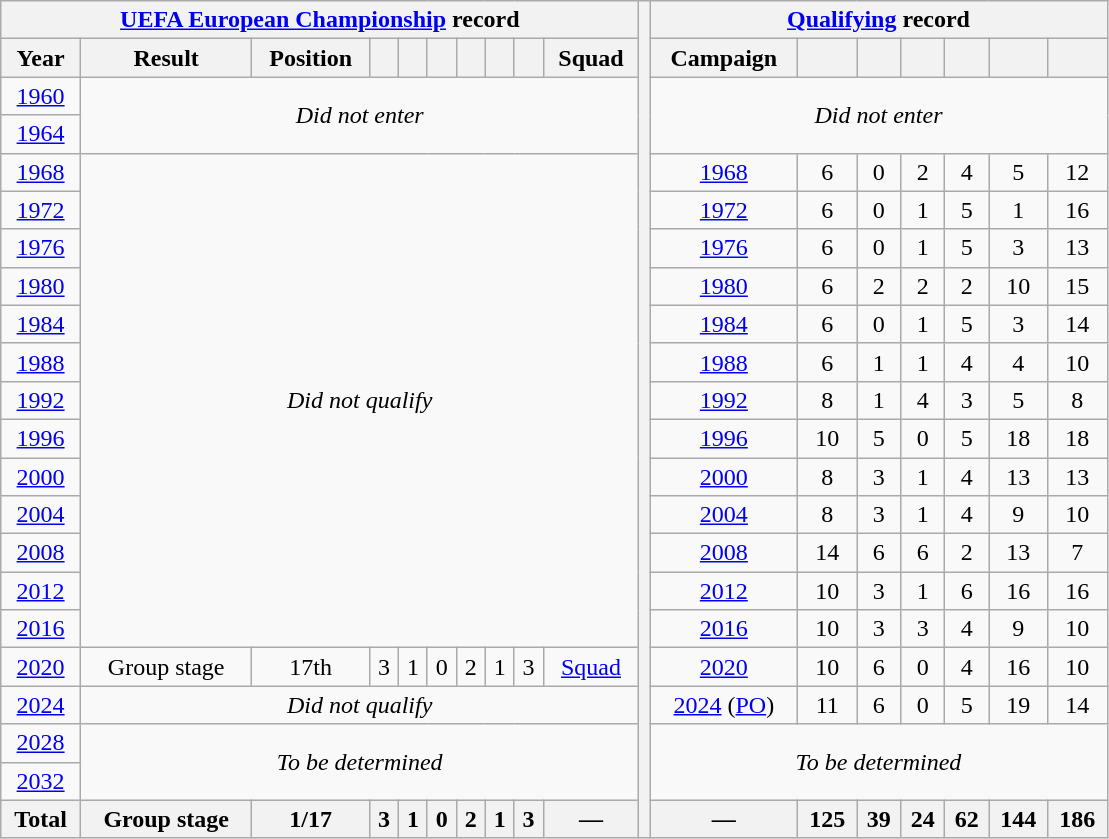<table class="wikitable" style="text-align: center;">
<tr>
<th colspan=10><a href='#'>UEFA European Championship</a> record</th>
<th width=1% rowspan=22></th>
<th colspan=7><a href='#'>Qualifying</a> record</th>
</tr>
<tr>
<th>Year</th>
<th>Result</th>
<th>Position</th>
<th></th>
<th></th>
<th></th>
<th></th>
<th></th>
<th></th>
<th>Squad</th>
<th>Campaign</th>
<th></th>
<th></th>
<th></th>
<th></th>
<th></th>
<th></th>
</tr>
<tr>
<td> <a href='#'>1960</a></td>
<td colspan=9 rowspan=2><em>Did not enter</em></td>
<td colspan=7 rowspan=2><em>Did not enter</em></td>
</tr>
<tr>
<td> <a href='#'>1964</a></td>
</tr>
<tr>
<td> <a href='#'>1968</a></td>
<td colspan=9 rowspan=13><em>Did not qualify</em></td>
<td><a href='#'>1968</a></td>
<td>6</td>
<td>0</td>
<td>2</td>
<td>4</td>
<td>5</td>
<td>12</td>
</tr>
<tr>
<td> <a href='#'>1972</a></td>
<td><a href='#'>1972</a></td>
<td>6</td>
<td>0</td>
<td>1</td>
<td>5</td>
<td>1</td>
<td>16</td>
</tr>
<tr>
<td> <a href='#'>1976</a></td>
<td><a href='#'>1976</a></td>
<td>6</td>
<td>0</td>
<td>1</td>
<td>5</td>
<td>3</td>
<td>13</td>
</tr>
<tr>
<td> <a href='#'>1980</a></td>
<td><a href='#'>1980</a></td>
<td>6</td>
<td>2</td>
<td>2</td>
<td>2</td>
<td>10</td>
<td>15</td>
</tr>
<tr>
<td> <a href='#'>1984</a></td>
<td><a href='#'>1984</a></td>
<td>6</td>
<td>0</td>
<td>1</td>
<td>5</td>
<td>3</td>
<td>14</td>
</tr>
<tr>
<td> <a href='#'>1988</a></td>
<td><a href='#'>1988</a></td>
<td>6</td>
<td>1</td>
<td>1</td>
<td>4</td>
<td>4</td>
<td>10</td>
</tr>
<tr>
<td> <a href='#'>1992</a></td>
<td><a href='#'>1992</a></td>
<td>8</td>
<td>1</td>
<td>4</td>
<td>3</td>
<td>5</td>
<td>8</td>
</tr>
<tr>
<td> <a href='#'>1996</a></td>
<td><a href='#'>1996</a></td>
<td>10</td>
<td>5</td>
<td>0</td>
<td>5</td>
<td>18</td>
<td>18</td>
</tr>
<tr>
<td>  <a href='#'>2000</a></td>
<td><a href='#'>2000</a></td>
<td>8</td>
<td>3</td>
<td>1</td>
<td>4</td>
<td>13</td>
<td>13</td>
</tr>
<tr>
<td> <a href='#'>2004</a></td>
<td><a href='#'>2004</a></td>
<td>8</td>
<td>3</td>
<td>1</td>
<td>4</td>
<td>9</td>
<td>10</td>
</tr>
<tr>
<td>  <a href='#'>2008</a></td>
<td><a href='#'>2008</a></td>
<td>14</td>
<td>6</td>
<td>6</td>
<td>2</td>
<td>13</td>
<td>7</td>
</tr>
<tr>
<td>  <a href='#'>2012</a></td>
<td><a href='#'>2012</a></td>
<td>10</td>
<td>3</td>
<td>1</td>
<td>6</td>
<td>16</td>
<td>16</td>
</tr>
<tr>
<td> <a href='#'>2016</a></td>
<td><a href='#'>2016</a></td>
<td>10</td>
<td>3</td>
<td>3</td>
<td>4</td>
<td>9</td>
<td>10</td>
</tr>
<tr>
<td> <a href='#'>2020</a></td>
<td>Group stage</td>
<td>17th</td>
<td>3</td>
<td>1</td>
<td>0</td>
<td>2</td>
<td>1</td>
<td>3</td>
<td><a href='#'>Squad</a></td>
<td><a href='#'>2020</a></td>
<td>10</td>
<td>6</td>
<td>0</td>
<td>4</td>
<td>16</td>
<td>10</td>
</tr>
<tr>
<td> <a href='#'>2024</a></td>
<td colspan=9><em>Did not qualify</em></td>
<td><a href='#'>2024</a> (<a href='#'>PO</a>)</td>
<td>11</td>
<td>6</td>
<td>0</td>
<td>5</td>
<td>19</td>
<td>14</td>
</tr>
<tr>
<td>  <a href='#'>2028</a></td>
<td colspan=9 rowspan=2><em>To be determined</em></td>
<td colspan=7 rowspan=2><em>To be determined</em></td>
</tr>
<tr>
<td>  <a href='#'>2032</a></td>
</tr>
<tr>
<th>Total</th>
<th>Group stage</th>
<th>1/17</th>
<th>3</th>
<th>1</th>
<th>0</th>
<th>2</th>
<th>1</th>
<th>3</th>
<th>—</th>
<th>—</th>
<th>125</th>
<th>39</th>
<th>24</th>
<th>62</th>
<th>144</th>
<th>186</th>
</tr>
</table>
